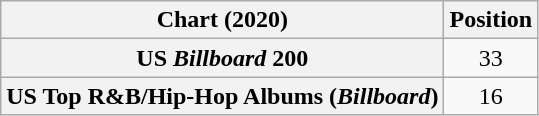<table class="wikitable sortable plainrowheaders" style="text-align:center">
<tr>
<th scope="col">Chart (2020)</th>
<th scope="col">Position</th>
</tr>
<tr>
<th scope="row">US <em>Billboard</em> 200</th>
<td>33</td>
</tr>
<tr>
<th scope="row">US Top R&B/Hip-Hop Albums (<em>Billboard</em>)</th>
<td>16</td>
</tr>
</table>
